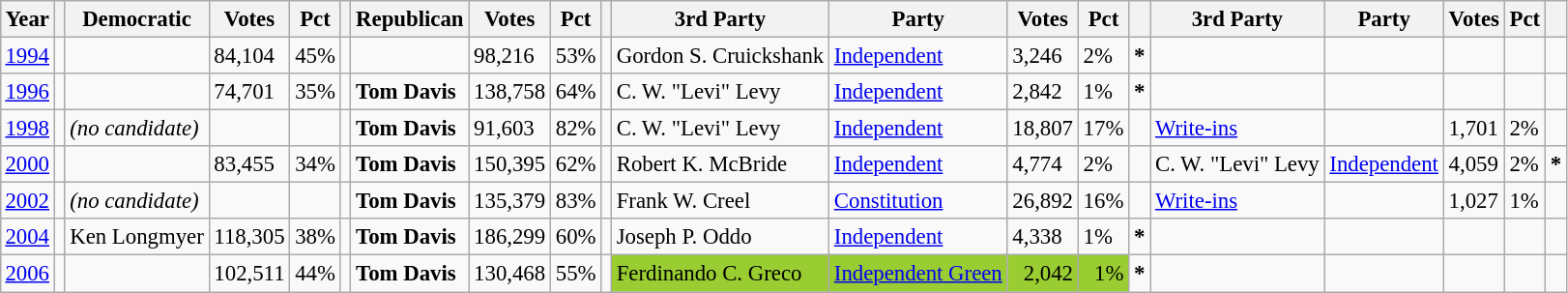<table class="wikitable" style="margin:0.5em ; font-size:95%">
<tr>
<th>Year</th>
<th></th>
<th>Democratic</th>
<th>Votes</th>
<th>Pct</th>
<th></th>
<th>Republican</th>
<th>Votes</th>
<th>Pct</th>
<th></th>
<th>3rd Party</th>
<th>Party</th>
<th>Votes</th>
<th>Pct</th>
<th></th>
<th>3rd Party</th>
<th>Party</th>
<th>Votes</th>
<th>Pct</th>
<th></th>
</tr>
<tr>
<td><a href='#'>1994</a></td>
<td></td>
<td></td>
<td>84,104</td>
<td>45%</td>
<td></td>
<td></td>
<td>98,216</td>
<td>53%</td>
<td></td>
<td>Gordon S. Cruickshank</td>
<td><a href='#'>Independent</a></td>
<td>3,246</td>
<td>2%</td>
<td><strong>*</strong></td>
<td></td>
<td></td>
<td></td>
<td></td>
<td></td>
</tr>
<tr>
<td><a href='#'>1996</a></td>
<td></td>
<td></td>
<td>74,701</td>
<td>35%</td>
<td></td>
<td><strong>Tom Davis</strong></td>
<td>138,758</td>
<td>64%</td>
<td></td>
<td>C. W. "Levi" Levy</td>
<td><a href='#'>Independent</a></td>
<td>2,842</td>
<td>1%</td>
<td><strong>*</strong></td>
<td></td>
<td></td>
<td></td>
<td></td>
<td></td>
</tr>
<tr>
<td><a href='#'>1998</a></td>
<td></td>
<td><em>(no candidate)</em></td>
<td></td>
<td></td>
<td></td>
<td><strong>Tom Davis</strong></td>
<td>91,603</td>
<td>82%</td>
<td></td>
<td>C. W. "Levi" Levy</td>
<td><a href='#'>Independent</a></td>
<td>18,807</td>
<td>17%</td>
<td></td>
<td><a href='#'>Write-ins</a></td>
<td></td>
<td>1,701</td>
<td>2%</td>
<td></td>
</tr>
<tr>
<td><a href='#'>2000</a></td>
<td></td>
<td></td>
<td>83,455</td>
<td>34%</td>
<td></td>
<td><strong>Tom Davis</strong></td>
<td>150,395</td>
<td>62%</td>
<td></td>
<td>Robert K. McBride</td>
<td><a href='#'>Independent</a></td>
<td>4,774</td>
<td>2%</td>
<td></td>
<td>C. W. "Levi" Levy</td>
<td><a href='#'>Independent</a></td>
<td>4,059</td>
<td>2%</td>
<td><strong>*</strong></td>
</tr>
<tr>
<td><a href='#'>2002</a></td>
<td></td>
<td><em>(no candidate)</em></td>
<td></td>
<td></td>
<td></td>
<td><strong>Tom Davis</strong></td>
<td>135,379</td>
<td>83%</td>
<td></td>
<td>Frank W. Creel</td>
<td><a href='#'>Constitution</a></td>
<td>26,892</td>
<td>16%</td>
<td></td>
<td><a href='#'>Write-ins</a></td>
<td></td>
<td>1,027</td>
<td>1%</td>
<td></td>
</tr>
<tr>
<td><a href='#'>2004</a></td>
<td></td>
<td>Ken Longmyer</td>
<td>118,305</td>
<td>38%</td>
<td></td>
<td><strong>Tom Davis</strong></td>
<td>186,299</td>
<td>60%</td>
<td></td>
<td>Joseph P. Oddo</td>
<td><a href='#'>Independent</a></td>
<td>4,338</td>
<td>1%</td>
<td><strong>*</strong></td>
<td></td>
<td></td>
<td></td>
<td></td>
<td></td>
</tr>
<tr>
<td><a href='#'>2006</a></td>
<td></td>
<td></td>
<td>102,511</td>
<td>44%</td>
<td></td>
<td><strong>Tom Davis</strong></td>
<td>130,468</td>
<td>55%</td>
<td></td>
<td ! style="background:#9ACD32; ">Ferdinando C. Greco</td>
<td ! style="background:#9ACD32; "><a href='#'>Independent Green</a></td>
<td ! style="background:#9ACD32; " align="right">2,042</td>
<td ! style="background:#9ACD32; " align="right">1%</td>
<td><strong>*</strong></td>
<td></td>
<td></td>
<td></td>
<td></td>
<td></td>
</tr>
</table>
